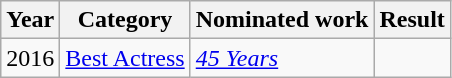<table class="wikitable sortable">
<tr>
<th>Year</th>
<th>Category</th>
<th>Nominated work</th>
<th>Result</th>
</tr>
<tr>
<td>2016</td>
<td><a href='#'>Best Actress</a></td>
<td><em><a href='#'>45 Years</a></em></td>
<td></td>
</tr>
</table>
